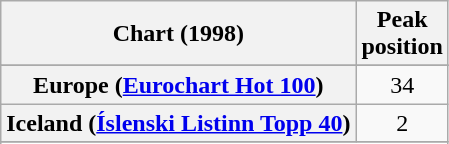<table class="wikitable sortable plainrowheaders" style="text-align:center">
<tr>
<th>Chart (1998)</th>
<th>Peak<br>position</th>
</tr>
<tr>
</tr>
<tr>
<th scope="row">Europe (<a href='#'>Eurochart Hot 100</a>)</th>
<td>34</td>
</tr>
<tr>
<th scope="row">Iceland (<a href='#'>Íslenski Listinn Topp 40</a>)</th>
<td>2</td>
</tr>
<tr>
</tr>
<tr>
</tr>
<tr>
</tr>
<tr>
</tr>
<tr>
</tr>
<tr>
</tr>
<tr>
</tr>
</table>
